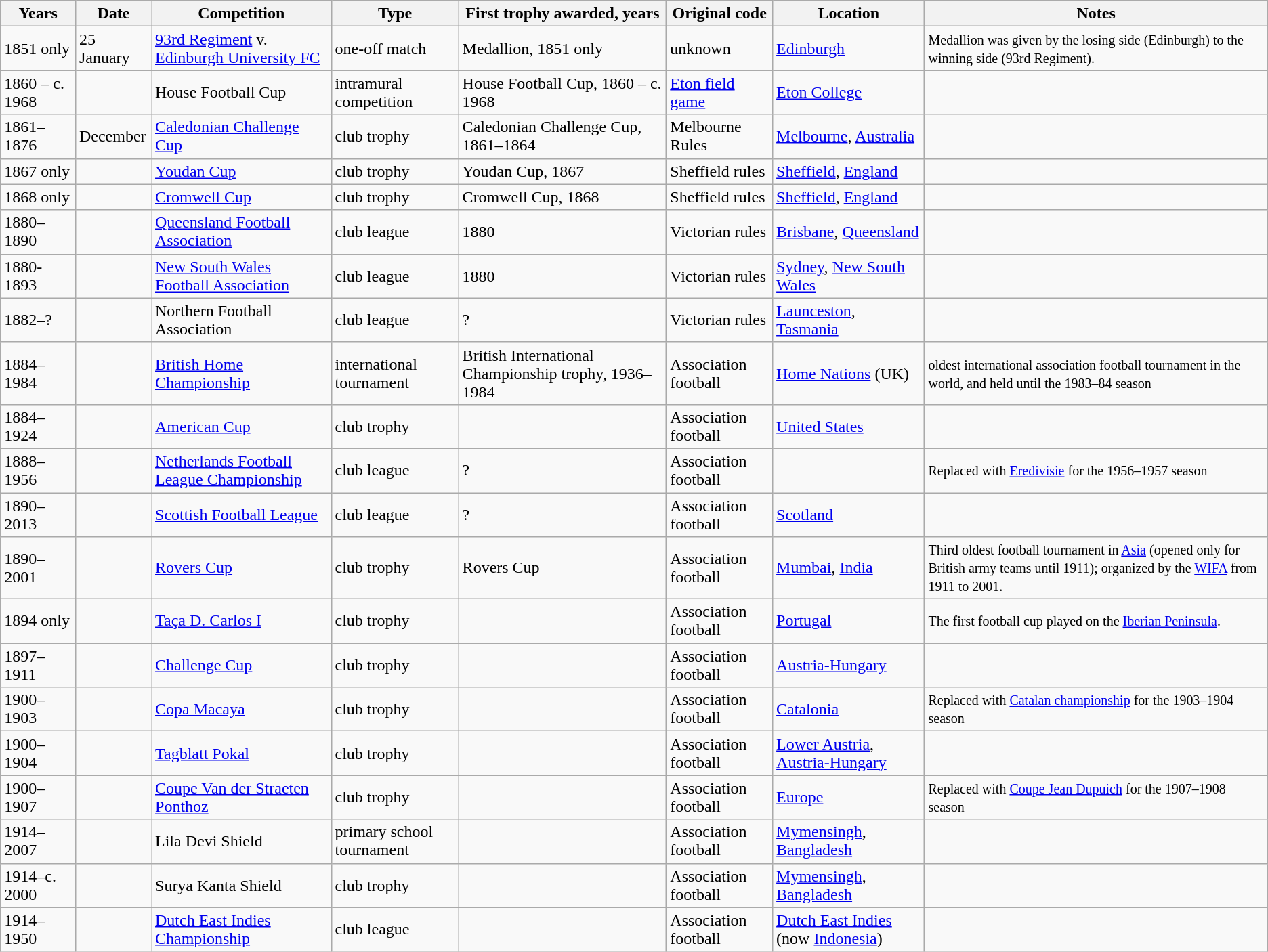<table class="wikitable">
<tr>
<th>Years</th>
<th>Date</th>
<th>Competition</th>
<th>Type</th>
<th>First trophy awarded, years</th>
<th>Original code</th>
<th>Location</th>
<th>Notes</th>
</tr>
<tr>
<td>1851 only</td>
<td>25 January</td>
<td><a href='#'>93rd Regiment</a> v. <a href='#'>Edinburgh University FC</a></td>
<td>one-off match</td>
<td>Medallion, 1851 only</td>
<td>unknown</td>
<td><a href='#'>Edinburgh</a></td>
<td><small>Medallion was given by the losing side (Edinburgh) to the winning side (93rd Regiment).</small></td>
</tr>
<tr>
<td>1860 – c. 1968</td>
<td></td>
<td>House Football Cup</td>
<td>intramural competition</td>
<td>House Football Cup, 1860 – c. 1968</td>
<td><a href='#'>Eton field game</a></td>
<td><a href='#'>Eton College</a></td>
<td></td>
</tr>
<tr>
<td>1861–1876</td>
<td>December</td>
<td><a href='#'>Caledonian Challenge Cup</a></td>
<td>club trophy</td>
<td>Caledonian Challenge Cup, 1861–1864</td>
<td>Melbourne Rules</td>
<td><a href='#'>Melbourne</a>, <a href='#'>Australia</a></td>
<td></td>
</tr>
<tr>
<td>1867 only</td>
<td></td>
<td><a href='#'>Youdan Cup</a></td>
<td>club trophy</td>
<td>Youdan Cup, 1867</td>
<td>Sheffield rules</td>
<td><a href='#'>Sheffield</a>, <a href='#'>England</a></td>
<td></td>
</tr>
<tr>
<td>1868 only</td>
<td></td>
<td><a href='#'>Cromwell Cup</a></td>
<td>club trophy</td>
<td>Cromwell Cup, 1868</td>
<td>Sheffield rules</td>
<td><a href='#'>Sheffield</a>, <a href='#'>England</a></td>
<td></td>
</tr>
<tr>
<td>1880–1890</td>
<td></td>
<td><a href='#'>Queensland Football Association</a></td>
<td>club league</td>
<td>1880</td>
<td>Victorian rules</td>
<td><a href='#'>Brisbane</a>, <a href='#'>Queensland</a></td>
<td></td>
</tr>
<tr>
<td>1880-1893</td>
<td></td>
<td><a href='#'>New South Wales Football Association</a></td>
<td>club league</td>
<td>1880</td>
<td>Victorian rules</td>
<td><a href='#'>Sydney</a>, <a href='#'>New South Wales</a></td>
<td></td>
</tr>
<tr>
<td>1882–?</td>
<td></td>
<td>Northern Football Association</td>
<td>club league</td>
<td>?</td>
<td>Victorian rules</td>
<td><a href='#'>Launceston</a>, <a href='#'>Tasmania</a></td>
<td></td>
</tr>
<tr>
<td>1884–1984</td>
<td></td>
<td><a href='#'>British Home Championship</a></td>
<td>international tournament</td>
<td>British International Championship trophy, 1936–1984</td>
<td>Association football</td>
<td><a href='#'>Home Nations</a> (UK)</td>
<td><small>oldest international association football tournament in the world, and held until the 1983–84 season</small></td>
</tr>
<tr>
<td>1884–1924</td>
<td></td>
<td><a href='#'>American Cup</a></td>
<td>club trophy</td>
<td></td>
<td>Association football</td>
<td><a href='#'>United States</a></td>
<td></td>
</tr>
<tr>
<td>1888–1956</td>
<td></td>
<td><a href='#'>Netherlands Football League Championship</a></td>
<td>club league</td>
<td>?</td>
<td>Association football</td>
<td></td>
<td><small>Replaced with <a href='#'>Eredivisie</a> for the 1956–1957 season</small></td>
</tr>
<tr>
<td>1890–2013</td>
<td></td>
<td><a href='#'>Scottish Football League</a></td>
<td>club league</td>
<td>?</td>
<td>Association football</td>
<td><a href='#'>Scotland</a></td>
<td></td>
</tr>
<tr>
<td>1890–2001</td>
<td></td>
<td><a href='#'>Rovers Cup</a></td>
<td>club trophy</td>
<td>Rovers Cup</td>
<td>Association football</td>
<td><a href='#'>Mumbai</a>, <a href='#'>India</a></td>
<td><small>Third oldest football tournament in <a href='#'>Asia</a> (opened only for British army teams until 1911); organized by the <a href='#'>WIFA</a> from 1911 to 2001.</small></td>
</tr>
<tr>
<td>1894 only</td>
<td></td>
<td><a href='#'>Taça D. Carlos I</a></td>
<td>club trophy</td>
<td></td>
<td>Association football</td>
<td><a href='#'>Portugal</a></td>
<td><small>The first football cup played on the <a href='#'>Iberian Peninsula</a>.</small></td>
</tr>
<tr>
<td>1897–1911</td>
<td></td>
<td><a href='#'>Challenge Cup</a></td>
<td>club trophy</td>
<td></td>
<td>Association football</td>
<td><a href='#'>Austria-Hungary</a></td>
<td></td>
</tr>
<tr>
<td>1900–1903</td>
<td></td>
<td><a href='#'>Copa Macaya</a></td>
<td>club trophy</td>
<td></td>
<td>Association football</td>
<td><a href='#'>Catalonia</a></td>
<td><small>Replaced with <a href='#'>Catalan championship</a> for the 1903–1904 season</small></td>
</tr>
<tr>
<td>1900–1904</td>
<td></td>
<td><a href='#'>Tagblatt Pokal</a></td>
<td>club trophy</td>
<td></td>
<td>Association football</td>
<td><a href='#'>Lower Austria</a>, <a href='#'>Austria-Hungary</a></td>
<td></td>
</tr>
<tr>
<td>1900–1907</td>
<td></td>
<td><a href='#'>Coupe Van der Straeten Ponthoz</a></td>
<td>club trophy</td>
<td></td>
<td>Association football</td>
<td><a href='#'>Europe</a></td>
<td><small>Replaced with <a href='#'>Coupe Jean Dupuich</a> for the 1907–1908 season</small></td>
</tr>
<tr>
<td>1914–2007</td>
<td></td>
<td>Lila Devi Shield</td>
<td>primary school tournament</td>
<td></td>
<td>Association football</td>
<td><a href='#'>Mymensingh</a>, <a href='#'>Bangladesh</a></td>
<td></td>
</tr>
<tr>
<td>1914–c. 2000</td>
<td></td>
<td>Surya Kanta Shield</td>
<td>club trophy</td>
<td></td>
<td>Association football</td>
<td><a href='#'>Mymensingh</a>, <a href='#'>Bangladesh</a></td>
<td></td>
</tr>
<tr>
<td>1914–1950</td>
<td></td>
<td><a href='#'>Dutch East Indies Championship</a></td>
<td>club league</td>
<td></td>
<td>Association football</td>
<td><a href='#'>Dutch East Indies</a> (now <a href='#'>Indonesia</a>)</td>
<td></td>
</tr>
</table>
